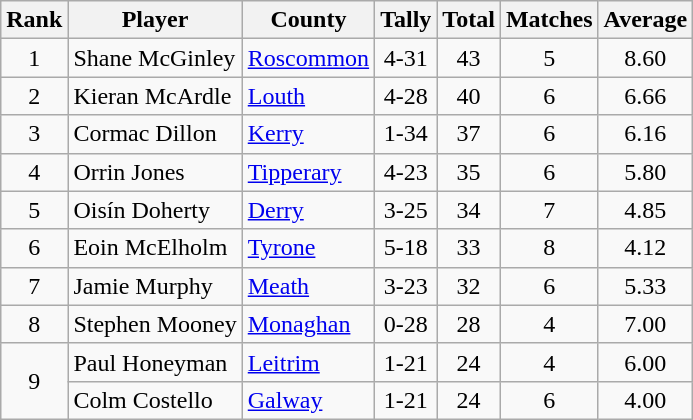<table class="wikitable">
<tr>
<th>Rank</th>
<th>Player</th>
<th>County</th>
<th>Tally</th>
<th>Total</th>
<th>Matches</th>
<th>Average</th>
</tr>
<tr>
<td rowspan=1 align=center>1</td>
<td>Shane McGinley</td>
<td><a href='#'>Roscommon</a></td>
<td align=center>4-31</td>
<td align=center>43</td>
<td align=center>5</td>
<td align=center>8.60</td>
</tr>
<tr>
<td rowspan=1 align=center>2</td>
<td>Kieran McArdle</td>
<td><a href='#'>Louth</a></td>
<td align=center>4-28</td>
<td align=center>40</td>
<td align=center>6</td>
<td align=center>6.66</td>
</tr>
<tr>
<td rowspan=1 align=center>3</td>
<td>Cormac Dillon</td>
<td><a href='#'>Kerry</a></td>
<td align=center>1-34</td>
<td align=center>37</td>
<td align=center>6</td>
<td align=center>6.16</td>
</tr>
<tr>
<td rowspan=1 align=center>4</td>
<td>Orrin Jones</td>
<td><a href='#'>Tipperary</a></td>
<td align=center>4-23</td>
<td align=center>35</td>
<td align=center>6</td>
<td align=center>5.80</td>
</tr>
<tr>
<td rowspan=1 align=center>5</td>
<td>Oisín Doherty</td>
<td><a href='#'>Derry</a></td>
<td align=center>3-25</td>
<td align=center>34</td>
<td align=center>7</td>
<td align=center>4.85</td>
</tr>
<tr>
<td rowspan=1 align=center>6</td>
<td>Eoin McElholm</td>
<td><a href='#'>Tyrone</a></td>
<td align=center>5-18</td>
<td align=center>33</td>
<td align=center>8</td>
<td align=center>4.12</td>
</tr>
<tr>
<td rowspan=1 align=center>7</td>
<td>Jamie Murphy</td>
<td><a href='#'>Meath</a></td>
<td align=center>3-23</td>
<td align=center>32</td>
<td align=center>6</td>
<td align=center>5.33</td>
</tr>
<tr>
<td rowspan=1 align=center>8</td>
<td>Stephen Mooney</td>
<td><a href='#'>Monaghan</a></td>
<td align=center>0-28</td>
<td align=center>28</td>
<td align=center>4</td>
<td align=center>7.00</td>
</tr>
<tr>
<td rowspan=2 align=center>9</td>
<td>Paul Honeyman</td>
<td><a href='#'>Leitrim</a></td>
<td align=center>1-21</td>
<td align=center>24</td>
<td align=center>4</td>
<td align=center>6.00</td>
</tr>
<tr>
<td>Colm Costello</td>
<td><a href='#'>Galway</a></td>
<td align=center>1-21</td>
<td align=center>24</td>
<td align=center>6</td>
<td align=center>4.00</td>
</tr>
</table>
